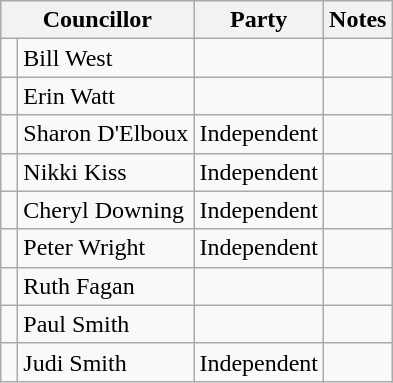<table class="wikitable">
<tr>
<th colspan="2">Councillor</th>
<th>Party</th>
<th>Notes</th>
</tr>
<tr>
<td> </td>
<td>Bill West</td>
<td></td>
<td></td>
</tr>
<tr>
<td> </td>
<td>Erin Watt</td>
<td></td>
<td></td>
</tr>
<tr>
<td> </td>
<td>Sharon D'Elboux</td>
<td>Independent</td>
<td></td>
</tr>
<tr>
<td> </td>
<td>Nikki Kiss</td>
<td>Independent</td>
<td></td>
</tr>
<tr>
<td> </td>
<td>Cheryl Downing</td>
<td>Independent</td>
<td></td>
</tr>
<tr>
<td> </td>
<td>Peter Wright</td>
<td>Independent</td>
<td></td>
</tr>
<tr>
<td> </td>
<td>Ruth Fagan</td>
<td></td>
<td></td>
</tr>
<tr>
<td> </td>
<td>Paul Smith</td>
<td></td>
<td></td>
</tr>
<tr>
<td> </td>
<td>Judi Smith</td>
<td>Independent</td>
<td></td>
</tr>
</table>
